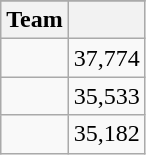<table class="wikitable" style="display:inline-table;">
<tr>
</tr>
<tr>
<th>Team</th>
<th></th>
</tr>
<tr>
<td></td>
<td align=right>37,774</td>
</tr>
<tr>
<td></td>
<td align=right>35,533</td>
</tr>
<tr>
<td></td>
<td align=right>35,182</td>
</tr>
</table>
